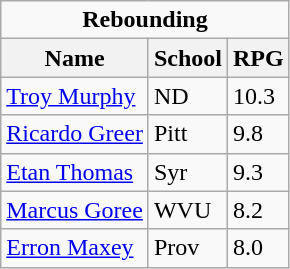<table class="wikitable">
<tr>
<td colspan=3 style="text-align:center;"><strong>Rebounding</strong></td>
</tr>
<tr>
<th>Name</th>
<th>School</th>
<th>RPG</th>
</tr>
<tr>
<td><a href='#'>Troy Murphy</a></td>
<td>ND</td>
<td>10.3</td>
</tr>
<tr>
<td><a href='#'>Ricardo Greer</a></td>
<td>Pitt</td>
<td>9.8</td>
</tr>
<tr>
<td><a href='#'>Etan Thomas</a></td>
<td>Syr</td>
<td>9.3</td>
</tr>
<tr>
<td><a href='#'>Marcus Goree</a></td>
<td>WVU</td>
<td>8.2</td>
</tr>
<tr>
<td><a href='#'>Erron Maxey</a></td>
<td>Prov</td>
<td>8.0</td>
</tr>
</table>
